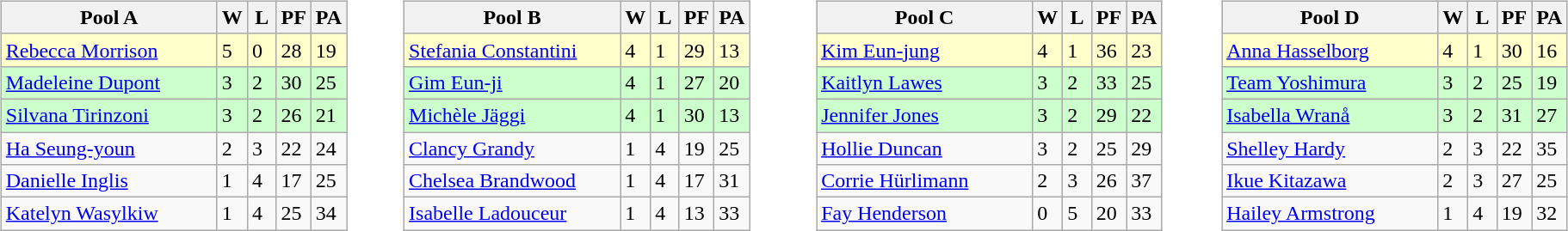<table table>
<tr>
<td valign=top width=10%><br><table class=wikitable>
<tr>
<th width=160>Pool A</th>
<th width=15>W</th>
<th width=15>L</th>
<th width=15>PF</th>
<th width=15>PA</th>
</tr>
<tr bgcolor=#ffffcc>
<td> <a href='#'>Rebecca Morrison</a></td>
<td>5</td>
<td>0</td>
<td>28</td>
<td>19</td>
</tr>
<tr bgcolor=#ccffcc>
<td> <a href='#'>Madeleine Dupont</a></td>
<td>3</td>
<td>2</td>
<td>30</td>
<td>25</td>
</tr>
<tr bgcolor=#ccffcc>
<td> <a href='#'>Silvana Tirinzoni</a></td>
<td>3</td>
<td>2</td>
<td>26</td>
<td>21</td>
</tr>
<tr>
<td> <a href='#'>Ha Seung-youn</a></td>
<td>2</td>
<td>3</td>
<td>22</td>
<td>24</td>
</tr>
<tr>
<td> <a href='#'>Danielle Inglis</a></td>
<td>1</td>
<td>4</td>
<td>17</td>
<td>25</td>
</tr>
<tr>
<td> <a href='#'>Katelyn Wasylkiw</a></td>
<td>1</td>
<td>4</td>
<td>25</td>
<td>34</td>
</tr>
</table>
</td>
<td valign=top width=10%><br><table class=wikitable>
<tr>
<th width=160>Pool B</th>
<th width=15>W</th>
<th width=15>L</th>
<th width=15>PF</th>
<th width=15>PA</th>
</tr>
<tr bgcolor=#ffffcc>
<td> <a href='#'>Stefania Constantini</a></td>
<td>4</td>
<td>1</td>
<td>29</td>
<td>13</td>
</tr>
<tr bgcolor=#ccffcc>
<td> <a href='#'>Gim Eun-ji</a></td>
<td>4</td>
<td>1</td>
<td>27</td>
<td>20</td>
</tr>
<tr bgcolor=#ccffcc>
<td> <a href='#'>Michèle Jäggi</a></td>
<td>4</td>
<td>1</td>
<td>30</td>
<td>13</td>
</tr>
<tr>
<td> <a href='#'>Clancy Grandy</a></td>
<td>1</td>
<td>4</td>
<td>19</td>
<td>25</td>
</tr>
<tr>
<td> <a href='#'>Chelsea Brandwood</a></td>
<td>1</td>
<td>4</td>
<td>17</td>
<td>31</td>
</tr>
<tr>
<td> <a href='#'>Isabelle Ladouceur</a></td>
<td>1</td>
<td>4</td>
<td>13</td>
<td>33</td>
</tr>
</table>
</td>
<td valign=top width=10%><br><table class=wikitable>
<tr>
<th width=160>Pool C</th>
<th width=15>W</th>
<th width=15>L</th>
<th width=15>PF</th>
<th width=15>PA</th>
</tr>
<tr bgcolor=#ffffcc>
<td> <a href='#'>Kim Eun-jung</a></td>
<td>4</td>
<td>1</td>
<td>36</td>
<td>23</td>
</tr>
<tr bgcolor=#ccffcc>
<td> <a href='#'>Kaitlyn Lawes</a></td>
<td>3</td>
<td>2</td>
<td>33</td>
<td>25</td>
</tr>
<tr bgcolor=#ccffcc>
<td> <a href='#'>Jennifer Jones</a></td>
<td>3</td>
<td>2</td>
<td>29</td>
<td>22</td>
</tr>
<tr>
<td> <a href='#'>Hollie Duncan</a></td>
<td>3</td>
<td>2</td>
<td>25</td>
<td>29</td>
</tr>
<tr>
<td> <a href='#'>Corrie Hürlimann</a></td>
<td>2</td>
<td>3</td>
<td>26</td>
<td>37</td>
</tr>
<tr>
<td> <a href='#'>Fay Henderson</a></td>
<td>0</td>
<td>5</td>
<td>20</td>
<td>33</td>
</tr>
</table>
</td>
<td valign=top width=10%><br><table class=wikitable>
<tr>
<th width=160>Pool D</th>
<th width=15>W</th>
<th width=15>L</th>
<th width=15>PF</th>
<th width=15>PA</th>
</tr>
<tr bgcolor=#ffffcc>
<td> <a href='#'>Anna Hasselborg</a></td>
<td>4</td>
<td>1</td>
<td>30</td>
<td>16</td>
</tr>
<tr bgcolor=#ccffcc>
<td> <a href='#'>Team Yoshimura</a></td>
<td>3</td>
<td>2</td>
<td>25</td>
<td>19</td>
</tr>
<tr bgcolor=#ccffcc>
<td> <a href='#'>Isabella Wranå</a></td>
<td>3</td>
<td>2</td>
<td>31</td>
<td>27</td>
</tr>
<tr>
<td> <a href='#'>Shelley Hardy</a></td>
<td>2</td>
<td>3</td>
<td>22</td>
<td>35</td>
</tr>
<tr>
<td> <a href='#'>Ikue Kitazawa</a></td>
<td>2</td>
<td>3</td>
<td>27</td>
<td>25</td>
</tr>
<tr>
<td> <a href='#'>Hailey Armstrong</a></td>
<td>1</td>
<td>4</td>
<td>19</td>
<td>32</td>
</tr>
</table>
</td>
</tr>
</table>
